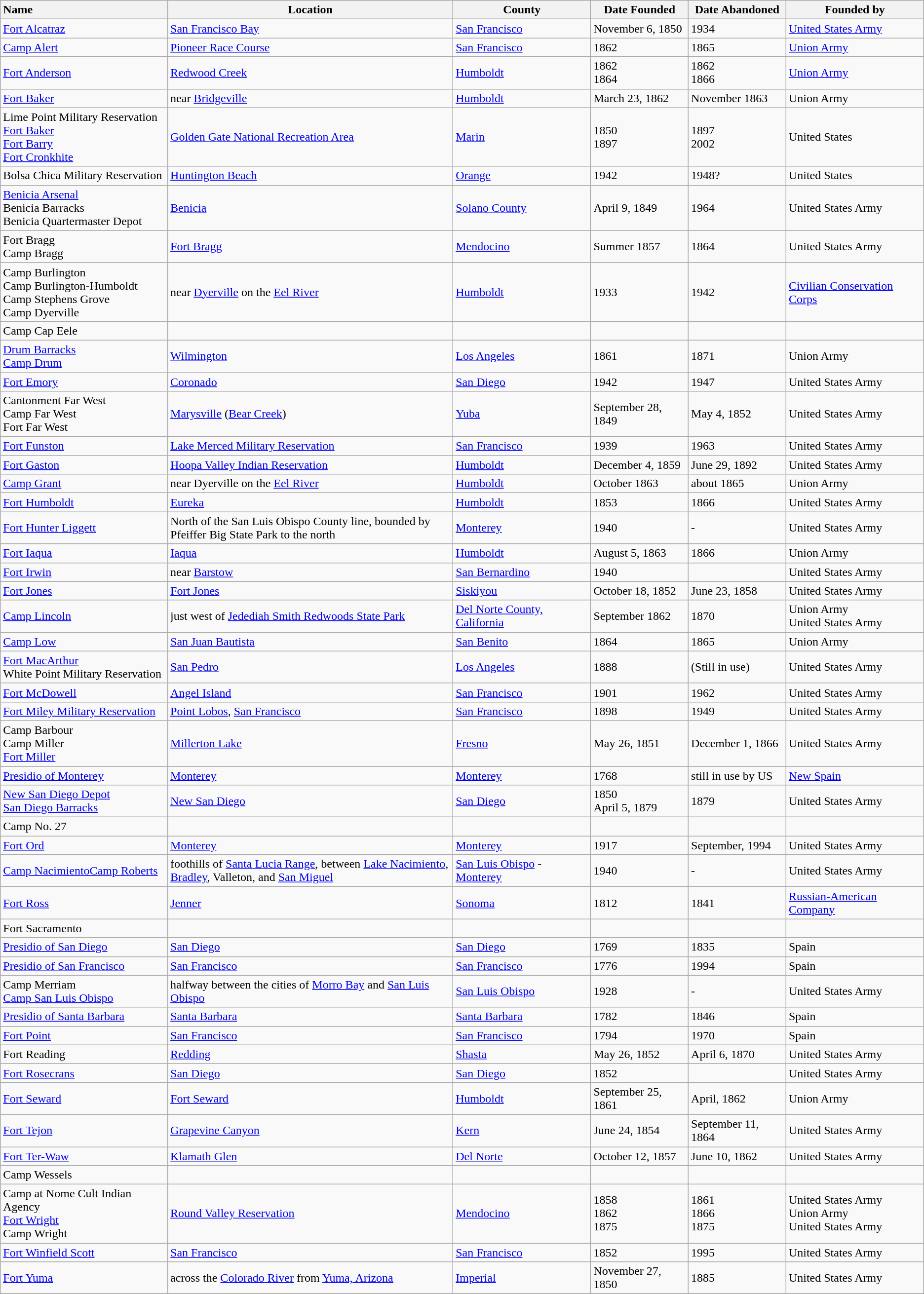<table class=wikitable>
<tr>
<th style=text-align:left>Name</th>
<th>Location</th>
<th>County</th>
<th>Date Founded</th>
<th>Date Abandoned</th>
<th>Founded by</th>
</tr>
<tr fort point ca>
<td><a href='#'>Fort Alcatraz</a></td>
<td><a href='#'>San Francisco Bay</a></td>
<td><a href='#'>San Francisco</a></td>
<td>November 6, 1850</td>
<td>1934</td>
<td><a href='#'>United States Army</a></td>
</tr>
<tr>
<td><a href='#'>Camp Alert</a></td>
<td><a href='#'>Pioneer Race Course</a></td>
<td><a href='#'>San Francisco</a></td>
<td>1862</td>
<td>1865</td>
<td><a href='#'>Union Army</a></td>
</tr>
<tr>
<td><a href='#'>Fort Anderson</a></td>
<td><a href='#'>Redwood Creek</a></td>
<td><a href='#'>Humboldt</a></td>
<td>1862<br>1864</td>
<td>1862<br>1866</td>
<td><a href='#'>Union Army</a></td>
</tr>
<tr>
<td><a href='#'>Fort Baker</a></td>
<td>near <a href='#'>Bridgeville</a></td>
<td><a href='#'>Humboldt</a></td>
<td>March 23, 1862</td>
<td>November 1863</td>
<td>Union Army</td>
</tr>
<tr>
<td>Lime Point Military Reservation<br><a href='#'>Fort Baker</a><br><a href='#'>Fort Barry</a><br><a href='#'>Fort Cronkhite</a></td>
<td><a href='#'>Golden Gate National Recreation Area</a></td>
<td><a href='#'>Marin</a></td>
<td>1850<br>1897</td>
<td>1897<br>2002</td>
<td>United States</td>
</tr>
<tr>
<td>Bolsa Chica Military Reservation</td>
<td><a href='#'>Huntington Beach</a></td>
<td><a href='#'>Orange</a></td>
<td>1942</td>
<td>1948?</td>
<td>United States</td>
</tr>
<tr>
<td><a href='#'>Benicia Arsenal</a><br>Benicia Barracks<br>Benicia Quartermaster Depot</td>
<td><a href='#'>Benicia</a></td>
<td><a href='#'>Solano County</a></td>
<td>April 9, 1849</td>
<td>1964</td>
<td>United States Army</td>
</tr>
<tr>
<td>Fort Bragg<br>Camp Bragg</td>
<td><a href='#'>Fort Bragg</a></td>
<td><a href='#'>Mendocino</a></td>
<td>Summer 1857</td>
<td>1864</td>
<td>United States Army</td>
</tr>
<tr>
<td>Camp Burlington<br>Camp Burlington-Humboldt<br>Camp Stephens Grove<br>Camp Dyerville</td>
<td>near <a href='#'>Dyerville</a> on the <a href='#'>Eel River</a></td>
<td><a href='#'>Humboldt</a></td>
<td>1933</td>
<td>1942</td>
<td><a href='#'>Civilian Conservation Corps</a></td>
</tr>
<tr>
<td>Camp Cap Eele</td>
<td></td>
<td></td>
<td></td>
<td></td>
<td></td>
</tr>
<tr>
<td><a href='#'>Drum Barracks<br>Camp Drum</a></td>
<td><a href='#'>Wilmington</a></td>
<td><a href='#'>Los Angeles</a></td>
<td>1861</td>
<td>1871</td>
<td>Union Army</td>
</tr>
<tr>
<td><a href='#'>Fort Emory</a></td>
<td><a href='#'>Coronado</a></td>
<td><a href='#'>San Diego</a></td>
<td>1942</td>
<td>1947</td>
<td>United States Army</td>
</tr>
<tr>
<td>Cantonment Far West <br>Camp Far West<br>Fort Far West</td>
<td><a href='#'>Marysville</a> (<a href='#'>Bear Creek</a>)</td>
<td><a href='#'>Yuba</a></td>
<td>September 28, 1849</td>
<td>May 4, 1852</td>
<td>United States Army</td>
</tr>
<tr>
<td><a href='#'>Fort Funston</a></td>
<td><a href='#'>Lake Merced Military Reservation</a></td>
<td><a href='#'>San Francisco</a></td>
<td>1939</td>
<td>1963</td>
<td>United States Army</td>
</tr>
<tr>
<td><a href='#'>Fort Gaston</a></td>
<td><a href='#'>Hoopa Valley Indian Reservation</a></td>
<td><a href='#'>Humboldt</a></td>
<td>December 4, 1859</td>
<td>June 29, 1892</td>
<td>United States Army</td>
</tr>
<tr>
<td><a href='#'>Camp Grant</a></td>
<td>near Dyerville on the <a href='#'>Eel River</a></td>
<td><a href='#'>Humboldt</a></td>
<td>October 1863</td>
<td>about 1865</td>
<td>Union Army</td>
</tr>
<tr>
<td><a href='#'>Fort Humboldt</a></td>
<td><a href='#'>Eureka</a></td>
<td><a href='#'>Humboldt</a></td>
<td>1853</td>
<td>1866</td>
<td>United States Army</td>
</tr>
<tr>
<td><a href='#'>Fort Hunter Liggett</a></td>
<td>North of the San Luis Obispo County line, bounded by<br>Pfeiffer Big State Park to the north</td>
<td><a href='#'>Monterey</a></td>
<td>1940</td>
<td>-</td>
<td>United States Army</td>
</tr>
<tr>
<td><a href='#'>Fort Iaqua</a></td>
<td><a href='#'>Iaqua</a></td>
<td><a href='#'>Humboldt</a></td>
<td>August 5, 1863</td>
<td>1866</td>
<td>Union Army</td>
</tr>
<tr>
<td><a href='#'>Fort Irwin</a></td>
<td>near <a href='#'>Barstow</a></td>
<td><a href='#'>San Bernardino</a></td>
<td>1940</td>
<td></td>
<td>United States Army</td>
</tr>
<tr>
<td><a href='#'>Fort Jones</a></td>
<td><a href='#'>Fort Jones</a></td>
<td><a href='#'>Siskiyou</a></td>
<td>October 18, 1852</td>
<td>June 23, 1858</td>
<td>United States Army</td>
</tr>
<tr>
<td><a href='#'>Camp Lincoln</a></td>
<td>just west of <a href='#'>Jedediah Smith Redwoods State Park</a></td>
<td><a href='#'>Del Norte County, California</a></td>
<td>September 1862</td>
<td>1870</td>
<td>Union Army<br>United States Army</td>
</tr>
<tr>
<td><a href='#'>Camp Low</a></td>
<td><a href='#'>San Juan Bautista</a></td>
<td><a href='#'>San Benito</a></td>
<td>1864</td>
<td>1865</td>
<td>Union Army</td>
</tr>
<tr>
<td><a href='#'>Fort MacArthur</a><br>White Point Military Reservation</td>
<td><a href='#'>San Pedro</a></td>
<td><a href='#'>Los Angeles</a></td>
<td>1888</td>
<td>(Still in use)</td>
<td>United States Army</td>
</tr>
<tr>
<td><a href='#'>Fort McDowell</a></td>
<td><a href='#'>Angel Island</a></td>
<td><a href='#'>San Francisco</a></td>
<td>1901</td>
<td>1962</td>
<td>United States Army</td>
</tr>
<tr>
<td><a href='#'>Fort Miley Military Reservation</a></td>
<td><a href='#'>Point Lobos</a>, <a href='#'>San Francisco</a></td>
<td><a href='#'>San Francisco</a></td>
<td>1898</td>
<td>1949</td>
<td>United States Army</td>
</tr>
<tr>
<td>Camp Barbour<br>Camp Miller<br><a href='#'>Fort Miller</a></td>
<td><a href='#'>Millerton Lake</a></td>
<td><a href='#'>Fresno</a></td>
<td>May 26, 1851</td>
<td>December 1, 1866</td>
<td>United States Army</td>
</tr>
<tr>
<td><a href='#'>Presidio of Monterey</a></td>
<td><a href='#'>Monterey</a></td>
<td><a href='#'>Monterey</a></td>
<td>1768</td>
<td>still in use by US</td>
<td><a href='#'>New Spain</a></td>
</tr>
<tr>
<td><a href='#'>New San Diego Depot</a><br><a href='#'>San Diego Barracks</a></td>
<td><a href='#'>New San Diego</a></td>
<td><a href='#'>San Diego</a></td>
<td>1850<br>April 5, 1879</td>
<td>1879<br></td>
<td>United States Army</td>
</tr>
<tr>
<td>Camp No. 27</td>
<td></td>
<td></td>
<td></td>
<td></td>
<td></td>
</tr>
<tr>
<td><a href='#'>Fort Ord</a></td>
<td><a href='#'>Monterey</a></td>
<td><a href='#'>Monterey</a></td>
<td>1917</td>
<td>September, 1994</td>
<td>United States Army</td>
</tr>
<tr>
<td><a href='#'>Camp NacimientoCamp Roberts</a></td>
<td>foothills of <a href='#'>Santa Lucia Range</a>, between <a href='#'>Lake Nacimiento</a>,<br><a href='#'>Bradley</a>, Valleton, and <a href='#'>San Miguel</a></td>
<td><a href='#'>San Luis Obispo</a> - <a href='#'>Monterey</a></td>
<td>1940</td>
<td>-</td>
<td>United States Army</td>
</tr>
<tr>
<td><a href='#'>Fort Ross</a></td>
<td><a href='#'>Jenner</a></td>
<td><a href='#'>Sonoma</a></td>
<td>1812</td>
<td>1841</td>
<td><a href='#'>Russian-American Company</a></td>
</tr>
<tr>
<td>Fort Sacramento</td>
<td></td>
<td></td>
<td></td>
<td></td>
<td></td>
</tr>
<tr>
<td><a href='#'>Presidio of San Diego</a></td>
<td><a href='#'>San Diego</a></td>
<td><a href='#'>San Diego</a></td>
<td>1769</td>
<td>1835</td>
<td>Spain</td>
</tr>
<tr>
<td><a href='#'>Presidio of San Francisco</a></td>
<td><a href='#'>San Francisco</a></td>
<td><a href='#'>San Francisco</a></td>
<td>1776</td>
<td>1994</td>
<td>Spain</td>
</tr>
<tr>
<td>Camp Merriam<br><a href='#'>Camp San Luis Obispo</a></td>
<td>halfway between the cities of <a href='#'>Morro Bay</a> and <a href='#'>San Luis Obispo</a></td>
<td><a href='#'>San Luis Obispo</a></td>
<td>1928</td>
<td>-</td>
<td>United States Army</td>
</tr>
<tr>
<td><a href='#'>Presidio of Santa Barbara</a></td>
<td><a href='#'>Santa Barbara</a></td>
<td><a href='#'>Santa Barbara</a></td>
<td>1782</td>
<td>1846</td>
<td>Spain</td>
</tr>
<tr>
<td><a href='#'>Fort Point</a></td>
<td><a href='#'>San Francisco</a></td>
<td><a href='#'>San Francisco</a></td>
<td>1794</td>
<td>1970</td>
<td>Spain</td>
</tr>
<tr>
<td>Fort Reading</td>
<td><a href='#'>Redding</a></td>
<td><a href='#'>Shasta</a></td>
<td>May 26, 1852</td>
<td>April 6, 1870</td>
<td>United States Army</td>
</tr>
<tr>
<td><a href='#'>Fort Rosecrans</a></td>
<td><a href='#'>San Diego</a></td>
<td><a href='#'>San Diego</a></td>
<td>1852</td>
<td></td>
<td>United States Army</td>
</tr>
<tr>
<td><a href='#'>Fort Seward</a></td>
<td><a href='#'>Fort Seward</a></td>
<td><a href='#'>Humboldt</a></td>
<td>September 25, 1861</td>
<td>April, 1862</td>
<td>Union Army</td>
</tr>
<tr>
<td><a href='#'>Fort Tejon</a></td>
<td><a href='#'>Grapevine Canyon</a></td>
<td><a href='#'>Kern</a></td>
<td>June 24, 1854</td>
<td>September 11, 1864</td>
<td>United States Army</td>
</tr>
<tr>
<td><a href='#'>Fort Ter-Waw</a></td>
<td><a href='#'>Klamath Glen</a></td>
<td><a href='#'>Del Norte</a></td>
<td>October 12, 1857</td>
<td>June 10, 1862</td>
<td>United States Army</td>
</tr>
<tr>
<td>Camp Wessels</td>
<td></td>
<td></td>
<td></td>
<td></td>
<td></td>
</tr>
<tr>
<td>Camp at Nome Cult Indian Agency<br><a href='#'>Fort Wright</a><br>Camp Wright</td>
<td><a href='#'>Round Valley Reservation</a></td>
<td><a href='#'>Mendocino</a></td>
<td>1858<br> 1862<br>1875</td>
<td>1861<br>1866<br>1875</td>
<td>United States Army<br>Union Army<br>United States Army</td>
</tr>
<tr>
<td><a href='#'>Fort Winfield Scott</a></td>
<td><a href='#'>San Francisco</a></td>
<td><a href='#'>San Francisco</a></td>
<td>1852</td>
<td>1995</td>
<td>United States Army</td>
</tr>
<tr>
<td><a href='#'>Fort Yuma</a></td>
<td>across the <a href='#'>Colorado River</a> from <a href='#'>Yuma, Arizona</a></td>
<td><a href='#'>Imperial</a></td>
<td>November 27, 1850</td>
<td>1885</td>
<td>United States Army</td>
</tr>
<tr>
</tr>
</table>
